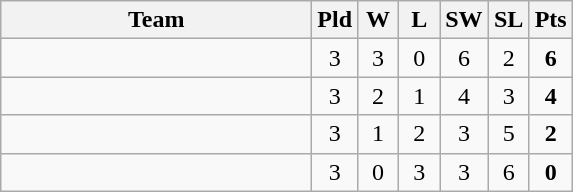<table class=wikitable style="text-align:center">
<tr>
<th width=200>Team</th>
<th width=20>Pld</th>
<th width=20>W</th>
<th width=20>L</th>
<th width=20>SW</th>
<th width=20>SL</th>
<th width=20>Pts</th>
</tr>
<tr>
<td align=left></td>
<td>3</td>
<td>3</td>
<td>0</td>
<td>6</td>
<td>2</td>
<td><strong>6</strong></td>
</tr>
<tr>
<td align=left></td>
<td>3</td>
<td>2</td>
<td>1</td>
<td>4</td>
<td>3</td>
<td><strong>4</strong></td>
</tr>
<tr>
<td align=left></td>
<td>3</td>
<td>1</td>
<td>2</td>
<td>3</td>
<td>5</td>
<td><strong>2</strong></td>
</tr>
<tr>
<td align=left></td>
<td>3</td>
<td>0</td>
<td>3</td>
<td>3</td>
<td>6</td>
<td><strong>0</strong></td>
</tr>
</table>
